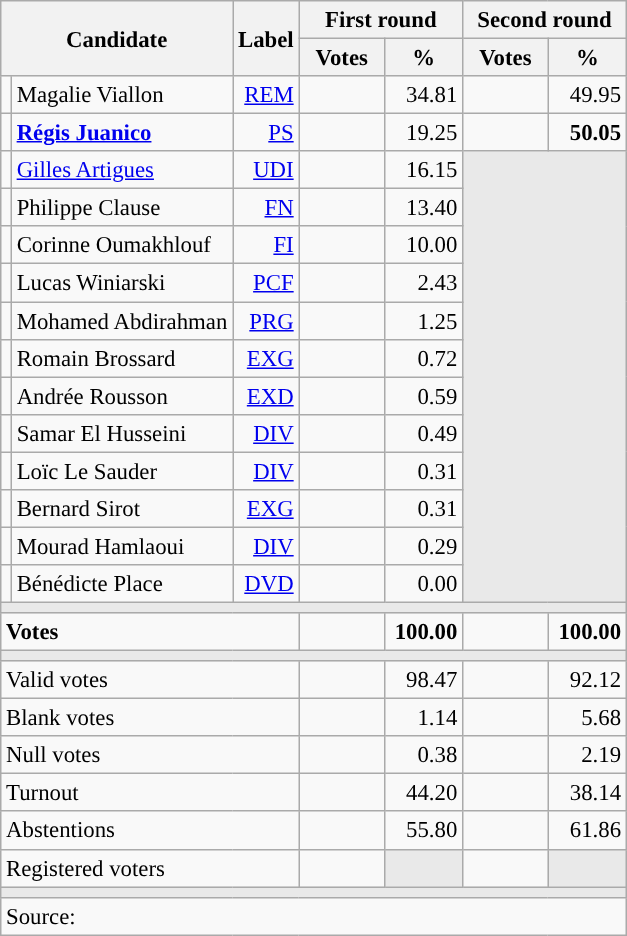<table class="wikitable" style="text-align:right;font-size:95%;">
<tr>
<th rowspan="2" colspan="2">Candidate</th>
<th rowspan="2">Label</th>
<th colspan="2">First round</th>
<th colspan="2">Second round</th>
</tr>
<tr>
<th style="width:50px;">Votes</th>
<th style="width:45px;">%</th>
<th style="width:50px;">Votes</th>
<th style="width:45px;">%</th>
</tr>
<tr>
<td style="color:inherit;background:"></td>
<td style="text-align:left;">Magalie Viallon</td>
<td><a href='#'>REM</a></td>
<td></td>
<td>34.81</td>
<td></td>
<td>49.95</td>
</tr>
<tr>
<td style="color:inherit;background:"></td>
<td style="text-align:left;"><strong><a href='#'>Régis Juanico</a></strong></td>
<td><a href='#'>PS</a></td>
<td></td>
<td>19.25</td>
<td><strong></strong></td>
<td><strong>50.05</strong></td>
</tr>
<tr>
<td style="color:inherit;background:"></td>
<td style="text-align:left;"><a href='#'>Gilles Artigues</a></td>
<td><a href='#'>UDI</a></td>
<td></td>
<td>16.15</td>
<td colspan="2" rowspan="12" style="background:#E9E9E9;"></td>
</tr>
<tr>
<td style="color:inherit;background:"></td>
<td style="text-align:left;">Philippe Clause</td>
<td><a href='#'>FN</a></td>
<td></td>
<td>13.40</td>
</tr>
<tr>
<td style="color:inherit;background:"></td>
<td style="text-align:left;">Corinne Oumakhlouf</td>
<td><a href='#'>FI</a></td>
<td></td>
<td>10.00</td>
</tr>
<tr>
<td style="color:inherit;background:"></td>
<td style="text-align:left;">Lucas Winiarski</td>
<td><a href='#'>PCF</a></td>
<td></td>
<td>2.43</td>
</tr>
<tr>
<td style="color:inherit;background:"></td>
<td style="text-align:left;">Mohamed Abdirahman</td>
<td><a href='#'>PRG</a></td>
<td></td>
<td>1.25</td>
</tr>
<tr>
<td style="color:inherit;background:"></td>
<td style="text-align:left;">Romain Brossard</td>
<td><a href='#'>EXG</a></td>
<td></td>
<td>0.72</td>
</tr>
<tr>
<td style="color:inherit;background:"></td>
<td style="text-align:left;">Andrée Rousson</td>
<td><a href='#'>EXD</a></td>
<td></td>
<td>0.59</td>
</tr>
<tr>
<td style="color:inherit;background:"></td>
<td style="text-align:left;">Samar El Husseini</td>
<td><a href='#'>DIV</a></td>
<td></td>
<td>0.49</td>
</tr>
<tr>
<td style="color:inherit;background:"></td>
<td style="text-align:left;">Loïc Le Sauder</td>
<td><a href='#'>DIV</a></td>
<td></td>
<td>0.31</td>
</tr>
<tr>
<td style="color:inherit;background:"></td>
<td style="text-align:left;">Bernard Sirot</td>
<td><a href='#'>EXG</a></td>
<td></td>
<td>0.31</td>
</tr>
<tr>
<td style="color:inherit;background:"></td>
<td style="text-align:left;">Mourad Hamlaoui</td>
<td><a href='#'>DIV</a></td>
<td></td>
<td>0.29</td>
</tr>
<tr>
<td style="color:inherit;background:"></td>
<td style="text-align:left;">Bénédicte Place</td>
<td><a href='#'>DVD</a></td>
<td></td>
<td>0.00</td>
</tr>
<tr>
<td colspan="7" style="background:#E9E9E9;"></td>
</tr>
<tr style="font-weight:bold;">
<td colspan="3" style="text-align:left;">Votes</td>
<td></td>
<td>100.00</td>
<td></td>
<td>100.00</td>
</tr>
<tr>
<td colspan="7" style="background:#E9E9E9;"></td>
</tr>
<tr>
<td colspan="3" style="text-align:left;">Valid votes</td>
<td></td>
<td>98.47</td>
<td></td>
<td>92.12</td>
</tr>
<tr>
<td colspan="3" style="text-align:left;">Blank votes</td>
<td></td>
<td>1.14</td>
<td></td>
<td>5.68</td>
</tr>
<tr>
<td colspan="3" style="text-align:left;">Null votes</td>
<td></td>
<td>0.38</td>
<td></td>
<td>2.19</td>
</tr>
<tr>
<td colspan="3" style="text-align:left;">Turnout</td>
<td></td>
<td>44.20</td>
<td></td>
<td>38.14</td>
</tr>
<tr>
<td colspan="3" style="text-align:left;">Abstentions</td>
<td></td>
<td>55.80</td>
<td></td>
<td>61.86</td>
</tr>
<tr>
<td colspan="3" style="text-align:left;">Registered voters</td>
<td></td>
<td style="color:inherit;background:#E9E9E9;"></td>
<td></td>
<td style="color:inherit;background:#E9E9E9;"></td>
</tr>
<tr>
<td colspan="7" style="background:#E9E9E9;"></td>
</tr>
<tr>
<td colspan="7" style="text-align:left;">Source: </td>
</tr>
</table>
